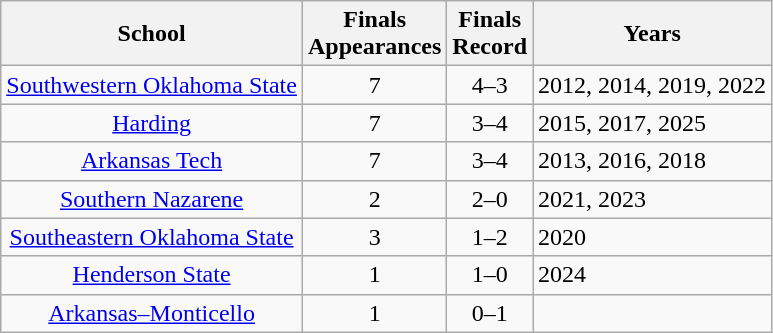<table class="wikitable" style=text-align:center>
<tr>
<th>School</th>
<th>Finals<br>Appearances</th>
<th>Finals<br>Record</th>
<th>Years</th>
</tr>
<tr>
<td><a href='#'>Southwestern Oklahoma State</a></td>
<td>7</td>
<td>4–3</td>
<td align=left>2012, 2014, 2019, 2022</td>
</tr>
<tr>
<td><a href='#'>Harding</a></td>
<td>7</td>
<td>3–4</td>
<td align=left>2015, 2017, 2025</td>
</tr>
<tr>
<td><a href='#'>Arkansas Tech</a></td>
<td>7</td>
<td>3–4</td>
<td align=left>2013, 2016, 2018</td>
</tr>
<tr>
<td><a href='#'>Southern Nazarene</a></td>
<td>2</td>
<td>2–0</td>
<td align=left>2021, 2023</td>
</tr>
<tr>
<td><a href='#'>Southeastern Oklahoma State</a></td>
<td>3</td>
<td>1–2</td>
<td align=left>2020</td>
</tr>
<tr>
<td><a href='#'>Henderson State</a></td>
<td>1</td>
<td>1–0</td>
<td align=left>2024</td>
</tr>
<tr>
<td><a href='#'>Arkansas–Monticello</a></td>
<td>1</td>
<td>0–1</td>
<td align=left></td>
</tr>
</table>
